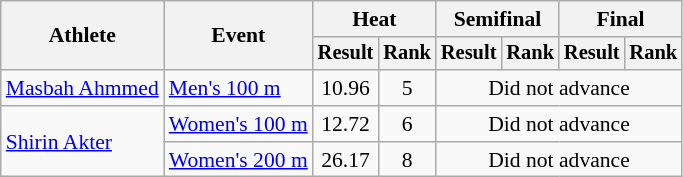<table class="wikitable" style="font-size:90%">
<tr>
<th rowspan=2>Athlete</th>
<th rowspan=2>Event</th>
<th colspan=2>Heat</th>
<th colspan=2>Semifinal</th>
<th colspan=2>Final</th>
</tr>
<tr style="font-size:95%">
<th>Result</th>
<th>Rank</th>
<th>Result</th>
<th>Rank</th>
<th>Result</th>
<th>Rank</th>
</tr>
<tr align=center>
<td align=left><a href='#'>Masbah Ahmmed</a></td>
<td align=left><a href='#'>Men's 100 m</a></td>
<td>10.96</td>
<td>5</td>
<td colspan=4>Did not advance</td>
</tr>
<tr align=center>
<td align=left rowspan=2><a href='#'>Shirin Akter</a></td>
<td align=left><a href='#'>Women's 100 m</a></td>
<td>12.72</td>
<td>6</td>
<td colspan=4>Did not advance</td>
</tr>
<tr align=center>
<td align=left><a href='#'>Women's 200 m</a></td>
<td>26.17</td>
<td>8</td>
<td colspan=4>Did not advance</td>
</tr>
</table>
